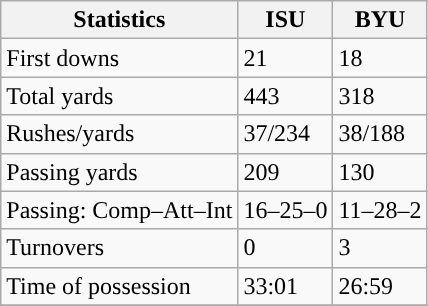<table class="wikitable" style="float: left;">
<tr>
<th>Statistics</th>
<th>ISU</th>
<th>BYU</th>
</tr>
<tr>
<td>First downs</td>
<td>21</td>
<td>18</td>
</tr>
<tr>
<td>Total yards</td>
<td>443</td>
<td>318</td>
</tr>
<tr>
<td>Rushes/yards</td>
<td>37/234</td>
<td>38/188</td>
</tr>
<tr>
<td>Passing yards</td>
<td>209</td>
<td>130</td>
</tr>
<tr>
<td>Passing: Comp–Att–Int</td>
<td>16–25–0</td>
<td>11–28–2</td>
</tr>
<tr>
<td>Turnovers</td>
<td>0</td>
<td>3</td>
</tr>
<tr>
<td>Time of possession</td>
<td>33:01</td>
<td>26:59</td>
</tr>
<tr>
</tr>
</table>
